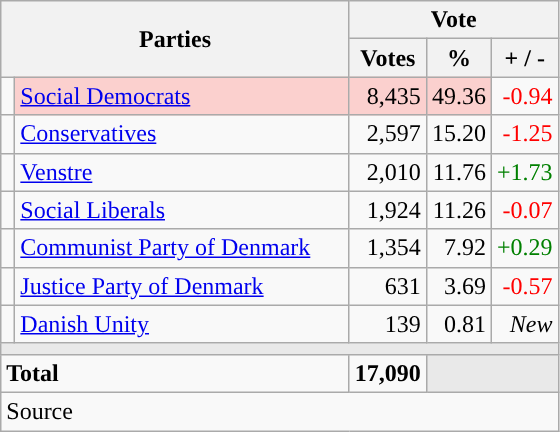<table class="wikitable" style="text-align:right;">
<tr>
<th style="text-align:centre;" rowspan="2" colspan="2" width="225">Parties</th>
<th colspan="3">Vote</th>
</tr>
<tr>
<th width="15">Votes</th>
<th width="15">%</th>
<th width="15">+ / -</th>
</tr>
<tr>
<td width="2" style="color:inherit;background:"></td>
<td bgcolor=#fbd0ce  align="left"><a href='#'>Social Democrats</a></td>
<td bgcolor=#fbd0ce>8,435</td>
<td bgcolor=#fbd0ce>49.36</td>
<td style=color:red;>-0.94</td>
</tr>
<tr>
<td width="2" style="color:inherit;background:"></td>
<td align="left"><a href='#'>Conservatives</a></td>
<td>2,597</td>
<td>15.20</td>
<td style=color:red;>-1.25</td>
</tr>
<tr>
<td width="2" style="color:inherit;background:"></td>
<td align="left"><a href='#'>Venstre</a></td>
<td>2,010</td>
<td>11.76</td>
<td style=color:green;>+1.73</td>
</tr>
<tr>
<td width="2" style="color:inherit;background:"></td>
<td align="left"><a href='#'>Social Liberals</a></td>
<td>1,924</td>
<td>11.26</td>
<td style=color:red;>-0.07</td>
</tr>
<tr>
<td width="2" style="color:inherit;background:"></td>
<td align="left"><a href='#'>Communist Party of Denmark</a></td>
<td>1,354</td>
<td>7.92</td>
<td style=color:green;>+0.29</td>
</tr>
<tr>
<td width="2" style="color:inherit;background:"></td>
<td align="left"><a href='#'>Justice Party of Denmark</a></td>
<td>631</td>
<td>3.69</td>
<td style=color:red;>-0.57</td>
</tr>
<tr>
<td width="2" style="color:inherit;background:"></td>
<td align="left"><a href='#'>Danish Unity</a></td>
<td>139</td>
<td>0.81</td>
<td><em>New</em></td>
</tr>
<tr>
<td colspan="7" bgcolor="#E9E9E9"></td>
</tr>
<tr>
<td align="left" colspan="2"><strong>Total</strong></td>
<td><strong>17,090</strong></td>
<td bgcolor="#E9E9E9" colspan="2"></td>
</tr>
<tr>
<td align="left" colspan="6">Source</td>
</tr>
</table>
